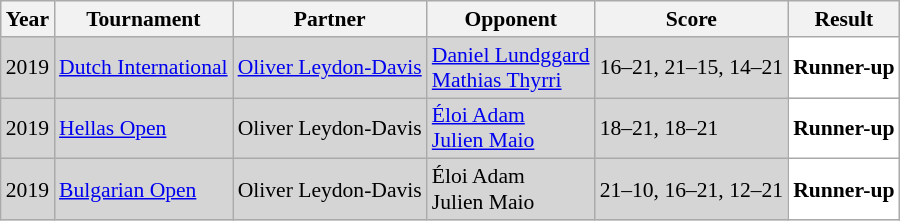<table class="sortable wikitable" style="font-size: 90%;">
<tr>
<th>Year</th>
<th>Tournament</th>
<th>Partner</th>
<th>Opponent</th>
<th>Score</th>
<th>Result</th>
</tr>
<tr style="background:#D5D5D5">
<td align="center">2019</td>
<td align="left"><a href='#'>Dutch International</a></td>
<td align="left"> <a href='#'>Oliver Leydon-Davis</a></td>
<td align="left"> <a href='#'>Daniel Lundggard</a><br> <a href='#'>Mathias Thyrri</a></td>
<td align="left">16–21, 21–15, 14–21</td>
<td align="left" bgcolor="#ffffff"> <strong>Runner-up</strong></td>
</tr>
<tr style="background:#D5D5D5">
<td align="center">2019</td>
<td align="left"><a href='#'>Hellas Open</a></td>
<td align="left"> Oliver Leydon-Davis</td>
<td align="left"> <a href='#'>Éloi Adam</a><br> <a href='#'>Julien Maio</a></td>
<td align="left">18–21, 18–21</td>
<td align="left" bgcolor="#ffffff"> <strong>Runner-up</strong></td>
</tr>
<tr style="background:#D5D5D5">
<td align="center">2019</td>
<td align="left"><a href='#'>Bulgarian Open</a></td>
<td align="left"> Oliver Leydon-Davis</td>
<td align="left"> Éloi Adam<br> Julien Maio</td>
<td align="left">21–10, 16–21, 12–21</td>
<td align="left" bgcolor="#ffffff"> <strong>Runner-up</strong></td>
</tr>
</table>
